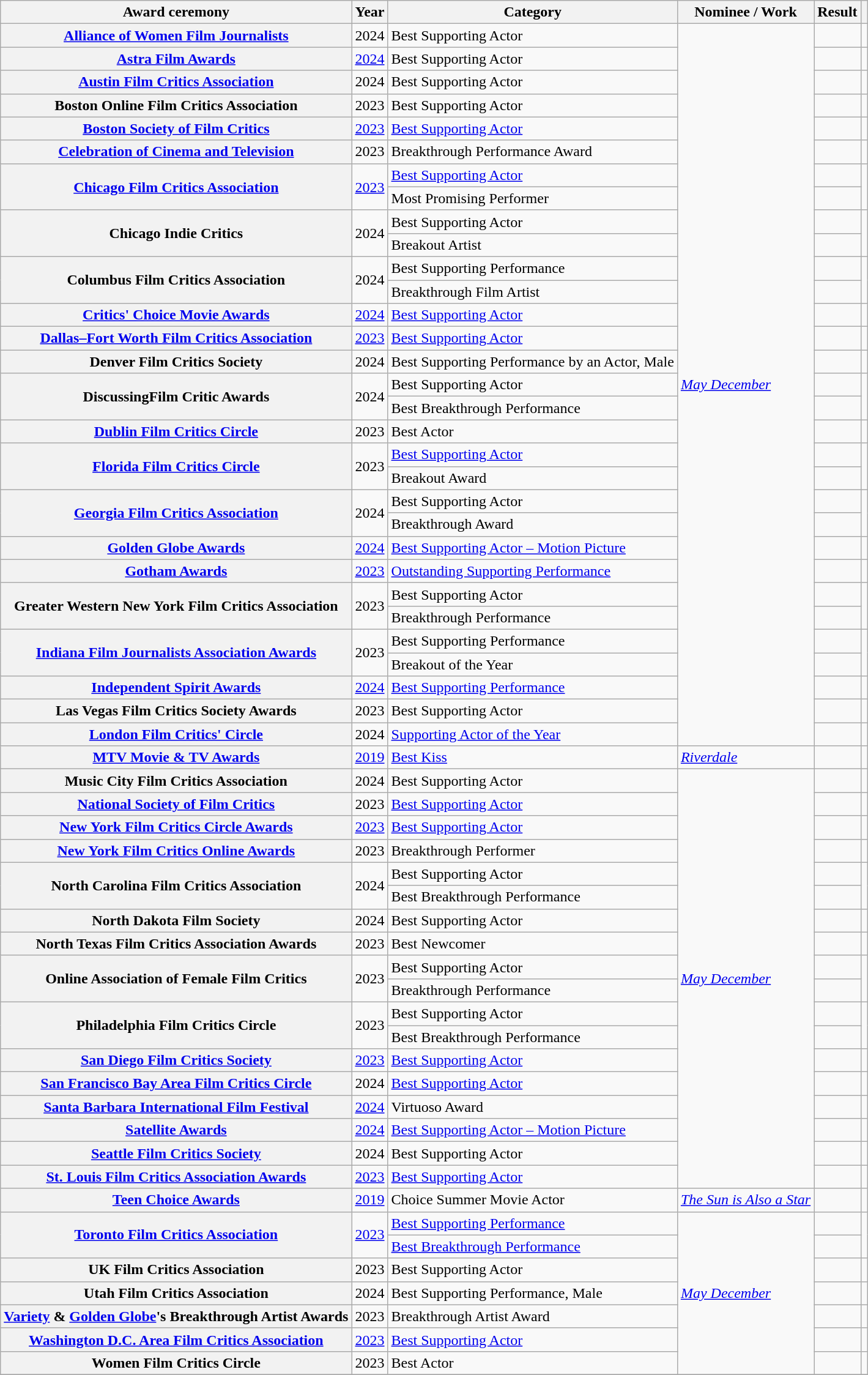<table class="wikitable plainrowheaders sortable">
<tr>
<th scope="col">Award ceremony</th>
<th scope="col">Year</th>
<th scope="col">Category</th>
<th scope="col">Nominee / Work</th>
<th scope="col">Result</th>
<th scope="col" class="sortable"></th>
</tr>
<tr>
<th scope="row"><a href='#'>Alliance of Women Film Journalists</a></th>
<td>2024</td>
<td>Best Supporting Actor</td>
<td rowspan="31"><em><a href='#'>May December</a></em></td>
<td></td>
<td></td>
</tr>
<tr>
<th scope="row"><a href='#'>Astra Film Awards</a></th>
<td><a href='#'>2024</a></td>
<td>Best Supporting Actor</td>
<td></td>
<td align="center"></td>
</tr>
<tr>
<th scope="row"><a href='#'>Austin Film Critics Association</a></th>
<td>2024</td>
<td>Best Supporting Actor</td>
<td></td>
<td></td>
</tr>
<tr>
<th scope="row">Boston Online Film Critics Association</th>
<td>2023</td>
<td>Best Supporting Actor</td>
<td></td>
<td></td>
</tr>
<tr>
<th scope="row"><a href='#'>Boston Society of Film Critics</a></th>
<td><a href='#'>2023</a></td>
<td><a href='#'>Best Supporting Actor</a></td>
<td></td>
<td align="center"></td>
</tr>
<tr>
<th scope="row"><a href='#'>Celebration of Cinema and Television</a></th>
<td>2023</td>
<td>Breakthrough Performance Award</td>
<td></td>
<td align="center"></td>
</tr>
<tr>
<th scope="row" rowspan="2"><a href='#'>Chicago Film Critics Association</a></th>
<td rowspan="2"><a href='#'>2023</a></td>
<td><a href='#'>Best Supporting Actor</a></td>
<td></td>
<td rowspan="2" align="center"></td>
</tr>
<tr>
<td>Most Promising Performer</td>
<td></td>
</tr>
<tr>
<th scope="row" rowspan="2">Chicago Indie Critics</th>
<td rowspan="2">2024</td>
<td>Best Supporting Actor</td>
<td></td>
<td rowspan="2"></td>
</tr>
<tr>
<td>Breakout Artist</td>
<td></td>
</tr>
<tr>
<th scope="row" rowspan="2">Columbus Film Critics Association</th>
<td rowspan="2">2024</td>
<td>Best Supporting Performance</td>
<td></td>
<td rowspan="2"></td>
</tr>
<tr>
<td>Breakthrough Film Artist</td>
<td></td>
</tr>
<tr>
<th scope="row"><a href='#'>Critics' Choice Movie Awards</a></th>
<td><a href='#'>2024</a></td>
<td><a href='#'>Best Supporting Actor</a></td>
<td></td>
<td align="center"></td>
</tr>
<tr>
<th scope="row"><a href='#'>Dallas–Fort Worth Film Critics Association</a></th>
<td><a href='#'>2023</a></td>
<td><a href='#'>Best Supporting Actor</a></td>
<td></td>
<td></td>
</tr>
<tr>
<th scope="row">Denver Film Critics Society</th>
<td>2024</td>
<td>Best Supporting Performance by an Actor, Male</td>
<td></td>
<td></td>
</tr>
<tr>
<th scope="row" rowspan="2">DiscussingFilm Critic Awards</th>
<td rowspan="2">2024</td>
<td>Best Supporting Actor</td>
<td></td>
<td rowspan="2"></td>
</tr>
<tr>
<td>Best Breakthrough Performance</td>
<td></td>
</tr>
<tr>
<th scope="row"><a href='#'>Dublin Film Critics Circle</a></th>
<td>2023</td>
<td>Best Actor</td>
<td></td>
<td></td>
</tr>
<tr>
<th scope="row" rowspan="2"><a href='#'>Florida Film Critics Circle</a></th>
<td rowspan="2">2023</td>
<td><a href='#'>Best Supporting Actor</a></td>
<td></td>
<td rowspan="2"></td>
</tr>
<tr>
<td>Breakout Award</td>
<td></td>
</tr>
<tr>
<th scope="row" rowspan="2"><a href='#'>Georgia Film Critics Association</a></th>
<td rowspan="2">2024</td>
<td>Best Supporting Actor</td>
<td></td>
<td rowspan="2"></td>
</tr>
<tr>
<td>Breakthrough Award</td>
<td></td>
</tr>
<tr>
<th scope="row"><a href='#'>Golden Globe Awards</a></th>
<td><a href='#'>2024</a></td>
<td><a href='#'>Best Supporting Actor – Motion Picture</a></td>
<td></td>
<td align="center"></td>
</tr>
<tr>
<th scope="row"><a href='#'>Gotham Awards</a></th>
<td><a href='#'>2023</a></td>
<td><a href='#'>Outstanding Supporting Performance</a></td>
<td></td>
<td align="center"></td>
</tr>
<tr>
<th scope="row" rowspan="2">Greater Western New York Film Critics Association</th>
<td rowspan="2">2023</td>
<td>Best Supporting Actor</td>
<td></td>
<td rowspan="2"></td>
</tr>
<tr>
<td>Breakthrough Performance</td>
<td></td>
</tr>
<tr>
<th scope="row" rowspan="2"><a href='#'>Indiana Film Journalists Association Awards</a></th>
<td rowspan="2">2023</td>
<td>Best Supporting Performance</td>
<td></td>
<td rowspan="2" align="center"></td>
</tr>
<tr>
<td>Breakout of the Year</td>
<td></td>
</tr>
<tr>
<th scope="row"><a href='#'>Independent Spirit Awards</a></th>
<td><a href='#'>2024</a></td>
<td><a href='#'>Best Supporting Performance</a></td>
<td></td>
<td align="center"></td>
</tr>
<tr>
<th scope="row">Las Vegas Film Critics Society Awards</th>
<td>2023</td>
<td>Best Supporting Actor</td>
<td></td>
<td align="center"></td>
</tr>
<tr>
<th scope="row"><a href='#'>London Film Critics' Circle</a></th>
<td>2024</td>
<td><a href='#'>Supporting Actor of the Year</a></td>
<td></td>
<td></td>
</tr>
<tr>
<th scope="row"><a href='#'>MTV Movie & TV Awards</a></th>
<td><a href='#'>2019</a></td>
<td><a href='#'>Best Kiss</a></td>
<td><a href='#'><em>Riverdale</em></a></td>
<td></td>
<td align="center"></td>
</tr>
<tr>
<th scope="row">Music City Film Critics Association</th>
<td>2024</td>
<td>Best Supporting Actor</td>
<td rowspan="18"><em><a href='#'>May December</a></em></td>
<td></td>
<td></td>
</tr>
<tr>
<th scope="row"><a href='#'>National Society of Film Critics</a></th>
<td>2023</td>
<td><a href='#'>Best Supporting Actor</a></td>
<td></td>
<td></td>
</tr>
<tr>
<th scope="row"><a href='#'>New York Film Critics Circle Awards</a></th>
<td><a href='#'>2023</a></td>
<td><a href='#'>Best Supporting Actor</a></td>
<td></td>
<td align="center"></td>
</tr>
<tr>
<th scope="row"><a href='#'>New York Film Critics Online Awards</a></th>
<td>2023</td>
<td>Breakthrough Performer</td>
<td></td>
<td></td>
</tr>
<tr>
<th scope="row" rowspan="2">North Carolina Film Critics Association</th>
<td rowspan="2">2024</td>
<td>Best Supporting Actor</td>
<td></td>
<td rowspan="2"></td>
</tr>
<tr>
<td>Best Breakthrough Performance</td>
<td></td>
</tr>
<tr>
<th scope="row">North Dakota Film Society</th>
<td>2024</td>
<td>Best Supporting Actor</td>
<td></td>
<td></td>
</tr>
<tr>
<th scope="row">North Texas Film Critics Association Awards</th>
<td>2023</td>
<td>Best Newcomer</td>
<td></td>
<td align="center"></td>
</tr>
<tr>
<th scope="row" rowspan="2">Online Association of Female Film Critics</th>
<td rowspan="2">2023</td>
<td>Best Supporting Actor</td>
<td></td>
<td rowspan="2"></td>
</tr>
<tr>
<td>Breakthrough Performance</td>
<td></td>
</tr>
<tr>
<th scope="row" rowspan="2">Philadelphia Film Critics Circle</th>
<td rowspan="2">2023</td>
<td>Best Supporting Actor</td>
<td></td>
<td rowspan="2"></td>
</tr>
<tr>
<td>Best Breakthrough Performance</td>
<td></td>
</tr>
<tr>
<th scope="row"><a href='#'>San Diego Film Critics Society</a></th>
<td><a href='#'>2023</a></td>
<td><a href='#'>Best Supporting Actor</a></td>
<td></td>
<td></td>
</tr>
<tr>
<th scope="row"><a href='#'>San Francisco Bay Area Film Critics Circle</a></th>
<td>2024</td>
<td><a href='#'>Best Supporting Actor</a></td>
<td></td>
<td></td>
</tr>
<tr>
<th scope="row"><a href='#'>Santa Barbara International Film Festival</a></th>
<td><a href='#'>2024</a></td>
<td>Virtuoso Award</td>
<td></td>
<td align="center"></td>
</tr>
<tr>
<th scope="row"><a href='#'>Satellite Awards</a></th>
<td><a href='#'>2024</a></td>
<td><a href='#'>Best Supporting Actor – Motion Picture</a></td>
<td></td>
<td></td>
</tr>
<tr>
<th scope="row"><a href='#'>Seattle Film Critics Society</a></th>
<td>2024</td>
<td>Best Supporting Actor</td>
<td></td>
<td></td>
</tr>
<tr>
<th scope="row"><a href='#'>St. Louis Film Critics Association Awards</a></th>
<td><a href='#'>2023</a></td>
<td><a href='#'>Best Supporting Actor</a></td>
<td></td>
<td align="center"></td>
</tr>
<tr>
<th scope="row"><a href='#'>Teen Choice Awards</a></th>
<td><a href='#'>2019</a></td>
<td>Choice Summer Movie Actor</td>
<td><a href='#'><em>The Sun is Also a Star</em></a></td>
<td></td>
<td align="center"></td>
</tr>
<tr>
<th scope="row" rowspan="2"><a href='#'>Toronto Film Critics Association</a></th>
<td rowspan="2"><a href='#'>2023</a></td>
<td><a href='#'>Best Supporting Performance</a></td>
<td rowspan="7"><em><a href='#'>May December</a></em></td>
<td></td>
<td rowspan="2"></td>
</tr>
<tr>
<td><a href='#'>Best Breakthrough Performance</a></td>
<td></td>
</tr>
<tr>
<th scope="row">UK Film Critics Association</th>
<td>2023</td>
<td>Best Supporting Actor</td>
<td></td>
<td></td>
</tr>
<tr>
<th scope="row">Utah Film Critics Association</th>
<td>2024</td>
<td>Best Supporting Performance, Male</td>
<td></td>
<td></td>
</tr>
<tr>
<th scope="row"><a href='#'>Variety</a> & <a href='#'>Golden Globe</a>'s Breakthrough Artist Awards</th>
<td>2023</td>
<td>Breakthrough Artist Award</td>
<td></td>
<td></td>
</tr>
<tr>
<th scope="row"><a href='#'>Washington D.C. Area Film Critics Association</a></th>
<td><a href='#'>2023</a></td>
<td><a href='#'>Best Supporting Actor</a></td>
<td></td>
<td align="center"></td>
</tr>
<tr>
<th scope="row">Women Film Critics Circle</th>
<td>2023</td>
<td>Best Actor</td>
<td></td>
<td></td>
</tr>
<tr>
</tr>
</table>
